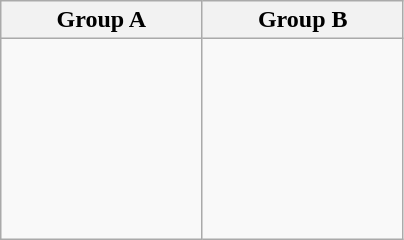<table class="wikitable">
<tr>
<th width=25%>Group A</th>
<th width=25%>Group B</th>
</tr>
<tr>
<td><br><br>
<br>
<br>
<br>
<br>
<br></td>
<td><br><br>
<br>
<br>
<br>
<br>
<br></td>
</tr>
</table>
